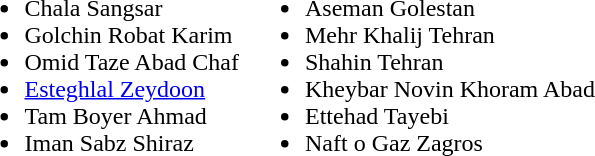<table>
<tr style="vertical-align: top;">
<td><br><ul><li>Chala Sangsar</li><li>Golchin Robat Karim</li><li>Omid Taze Abad Chaf</li><li><a href='#'>Esteghlal Zeydoon</a></li><li>Tam Boyer Ahmad</li><li>Iman Sabz Shiraz</li></ul></td>
<td><br><ul><li>Aseman Golestan</li><li>Mehr Khalij Tehran</li><li>Shahin Tehran</li><li>Kheybar Novin Khoram Abad</li><li>Ettehad Tayebi</li><li>Naft o Gaz Zagros</li></ul></td>
</tr>
</table>
